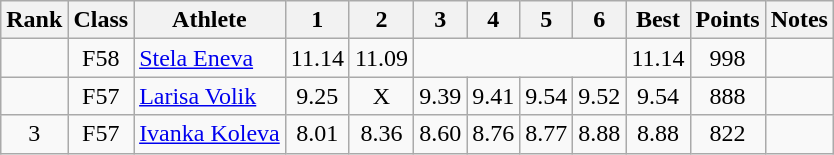<table class="wikitable sortable" style="text-align:center">
<tr>
<th>Rank</th>
<th>Class</th>
<th>Athlete</th>
<th>1</th>
<th>2</th>
<th>3</th>
<th>4</th>
<th>5</th>
<th>6</th>
<th>Best</th>
<th>Points</th>
<th>Notes</th>
</tr>
<tr>
<td></td>
<td>F58</td>
<td style="text-align:left"><a href='#'>Stela Eneva</a><br></td>
<td>11.14</td>
<td>11.09</td>
<td colspan=4></td>
<td>11.14</td>
<td>998</td>
<td></td>
</tr>
<tr>
<td></td>
<td>F57</td>
<td style="text-align:left"><a href='#'>Larisa Volik</a><br></td>
<td>9.25</td>
<td>X</td>
<td>9.39</td>
<td>9.41</td>
<td>9.54</td>
<td>9.52</td>
<td>9.54</td>
<td>888</td>
<td></td>
</tr>
<tr>
<td>3</td>
<td>F57</td>
<td style="text-align:left"><a href='#'>Ivanka Koleva</a><br></td>
<td>8.01</td>
<td>8.36</td>
<td>8.60</td>
<td>8.76</td>
<td>8.77</td>
<td>8.88</td>
<td>8.88</td>
<td>822</td>
<td></td>
</tr>
</table>
